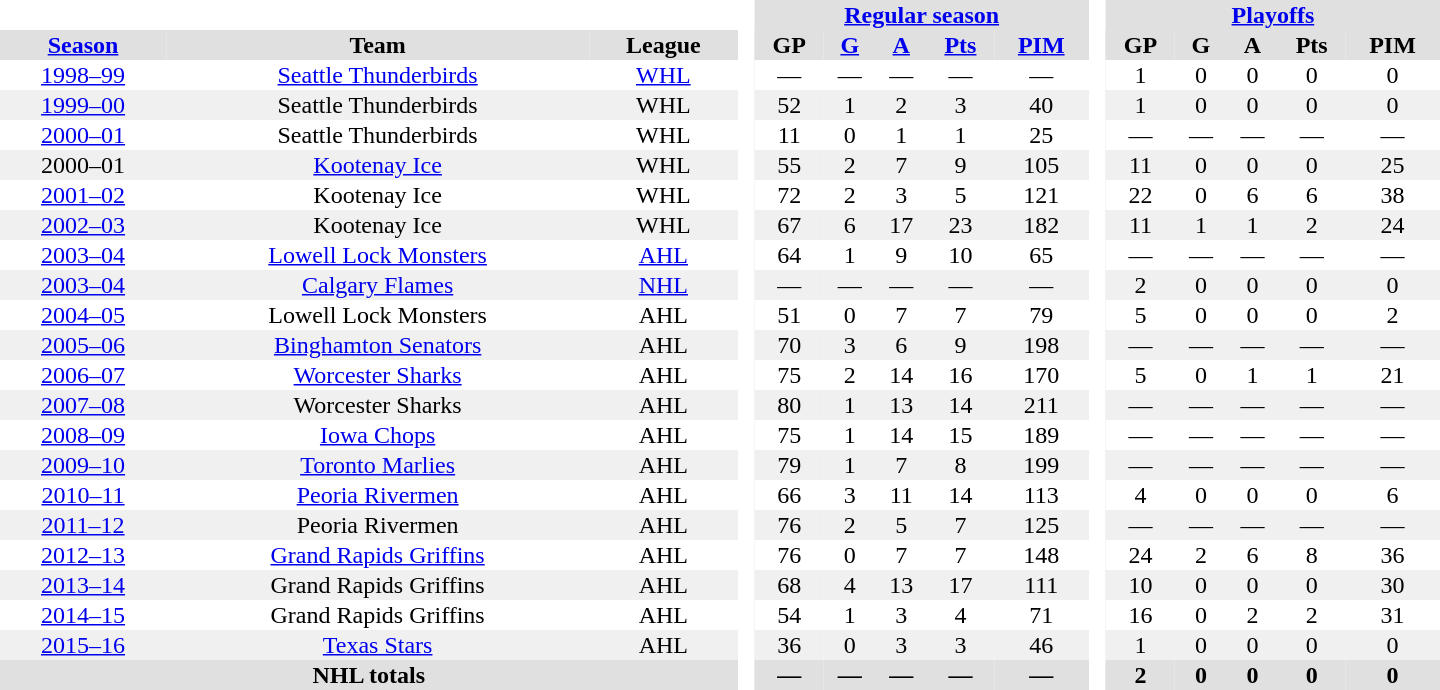<table border="0" cellpadding="1" cellspacing="0" style="text-align:center; width:60em">
<tr bgcolor="#e0e0e0">
<th colspan="3" bgcolor="#ffffff"> </th>
<th rowspan="99" bgcolor="#ffffff"> </th>
<th colspan="5"><a href='#'>Regular season</a></th>
<th rowspan="99" bgcolor="#ffffff"> </th>
<th colspan="5"><a href='#'>Playoffs</a></th>
</tr>
<tr bgcolor="#e0e0e0">
<th><a href='#'>Season</a></th>
<th>Team</th>
<th>League</th>
<th>GP</th>
<th><a href='#'>G</a></th>
<th><a href='#'>A</a></th>
<th><a href='#'>Pts</a></th>
<th><a href='#'>PIM</a></th>
<th>GP</th>
<th>G</th>
<th>A</th>
<th>Pts</th>
<th>PIM</th>
</tr>
<tr>
<td><a href='#'>1998–99</a></td>
<td><a href='#'>Seattle Thunderbirds</a></td>
<td><a href='#'>WHL</a></td>
<td>—</td>
<td>—</td>
<td>—</td>
<td>—</td>
<td>—</td>
<td>1</td>
<td>0</td>
<td>0</td>
<td>0</td>
<td>0</td>
</tr>
<tr bgcolor="#f0f0f0">
<td><a href='#'>1999–00</a></td>
<td>Seattle Thunderbirds</td>
<td>WHL</td>
<td>52</td>
<td>1</td>
<td>2</td>
<td>3</td>
<td>40</td>
<td>1</td>
<td>0</td>
<td>0</td>
<td>0</td>
<td>0</td>
</tr>
<tr>
<td><a href='#'>2000–01</a></td>
<td>Seattle Thunderbirds</td>
<td>WHL</td>
<td>11</td>
<td>0</td>
<td>1</td>
<td>1</td>
<td>25</td>
<td>—</td>
<td>—</td>
<td>—</td>
<td>—</td>
<td>—</td>
</tr>
<tr bgcolor="#f0f0f0">
<td>2000–01</td>
<td><a href='#'>Kootenay Ice</a></td>
<td>WHL</td>
<td>55</td>
<td>2</td>
<td>7</td>
<td>9</td>
<td>105</td>
<td>11</td>
<td>0</td>
<td>0</td>
<td>0</td>
<td>25</td>
</tr>
<tr>
<td><a href='#'>2001–02</a></td>
<td>Kootenay Ice</td>
<td>WHL</td>
<td>72</td>
<td>2</td>
<td>3</td>
<td>5</td>
<td>121</td>
<td>22</td>
<td>0</td>
<td>6</td>
<td>6</td>
<td>38</td>
</tr>
<tr bgcolor="#f0f0f0">
<td><a href='#'>2002–03</a></td>
<td>Kootenay Ice</td>
<td>WHL</td>
<td>67</td>
<td>6</td>
<td>17</td>
<td>23</td>
<td>182</td>
<td>11</td>
<td>1</td>
<td>1</td>
<td>2</td>
<td>24</td>
</tr>
<tr>
<td><a href='#'>2003–04</a></td>
<td><a href='#'>Lowell Lock Monsters</a></td>
<td><a href='#'>AHL</a></td>
<td>64</td>
<td>1</td>
<td>9</td>
<td>10</td>
<td>65</td>
<td>—</td>
<td>—</td>
<td>—</td>
<td>—</td>
<td>—</td>
</tr>
<tr bgcolor="#f0f0f0">
<td><a href='#'>2003–04</a></td>
<td><a href='#'>Calgary Flames</a></td>
<td><a href='#'>NHL</a></td>
<td>—</td>
<td>—</td>
<td>—</td>
<td>—</td>
<td>—</td>
<td>2</td>
<td>0</td>
<td>0</td>
<td>0</td>
<td>0</td>
</tr>
<tr>
<td><a href='#'>2004–05</a></td>
<td>Lowell Lock Monsters</td>
<td>AHL</td>
<td>51</td>
<td>0</td>
<td>7</td>
<td>7</td>
<td>79</td>
<td>5</td>
<td>0</td>
<td>0</td>
<td>0</td>
<td>2</td>
</tr>
<tr bgcolor="#f0f0f0">
<td><a href='#'>2005–06</a></td>
<td><a href='#'>Binghamton Senators</a></td>
<td>AHL</td>
<td>70</td>
<td>3</td>
<td>6</td>
<td>9</td>
<td>198</td>
<td>—</td>
<td>—</td>
<td>—</td>
<td>—</td>
<td>—</td>
</tr>
<tr>
<td><a href='#'>2006–07</a></td>
<td><a href='#'>Worcester Sharks</a></td>
<td>AHL</td>
<td>75</td>
<td>2</td>
<td>14</td>
<td>16</td>
<td>170</td>
<td>5</td>
<td>0</td>
<td>1</td>
<td>1</td>
<td>21</td>
</tr>
<tr bgcolor="#f0f0f0">
<td><a href='#'>2007–08</a></td>
<td>Worcester Sharks</td>
<td>AHL</td>
<td>80</td>
<td>1</td>
<td>13</td>
<td>14</td>
<td>211</td>
<td>—</td>
<td>—</td>
<td>—</td>
<td>—</td>
<td>—</td>
</tr>
<tr>
<td><a href='#'>2008–09</a></td>
<td><a href='#'>Iowa Chops</a></td>
<td>AHL</td>
<td>75</td>
<td>1</td>
<td>14</td>
<td>15</td>
<td>189</td>
<td>—</td>
<td>—</td>
<td>—</td>
<td>—</td>
<td>—</td>
</tr>
<tr bgcolor="#f0f0f0">
<td><a href='#'>2009–10</a></td>
<td><a href='#'>Toronto Marlies</a></td>
<td>AHL</td>
<td>79</td>
<td>1</td>
<td>7</td>
<td>8</td>
<td>199</td>
<td>—</td>
<td>—</td>
<td>—</td>
<td>—</td>
<td>—</td>
</tr>
<tr>
<td><a href='#'>2010–11</a></td>
<td><a href='#'>Peoria Rivermen</a></td>
<td>AHL</td>
<td>66</td>
<td>3</td>
<td>11</td>
<td>14</td>
<td>113</td>
<td>4</td>
<td>0</td>
<td>0</td>
<td>0</td>
<td>6</td>
</tr>
<tr bgcolor="#f0f0f0">
<td><a href='#'>2011–12</a></td>
<td>Peoria Rivermen</td>
<td>AHL</td>
<td>76</td>
<td>2</td>
<td>5</td>
<td>7</td>
<td>125</td>
<td>—</td>
<td>—</td>
<td>—</td>
<td>—</td>
<td>—</td>
</tr>
<tr>
<td><a href='#'>2012–13</a></td>
<td><a href='#'>Grand Rapids Griffins</a></td>
<td>AHL</td>
<td>76</td>
<td>0</td>
<td>7</td>
<td>7</td>
<td>148</td>
<td>24</td>
<td>2</td>
<td>6</td>
<td>8</td>
<td>36</td>
</tr>
<tr bgcolor="#f0f0f0">
<td><a href='#'>2013–14</a></td>
<td>Grand Rapids Griffins</td>
<td>AHL</td>
<td>68</td>
<td>4</td>
<td>13</td>
<td>17</td>
<td>111</td>
<td>10</td>
<td>0</td>
<td>0</td>
<td>0</td>
<td>30</td>
</tr>
<tr>
<td><a href='#'>2014–15</a></td>
<td>Grand Rapids Griffins</td>
<td>AHL</td>
<td>54</td>
<td>1</td>
<td>3</td>
<td>4</td>
<td>71</td>
<td>16</td>
<td>0</td>
<td>2</td>
<td>2</td>
<td>31</td>
</tr>
<tr bgcolor="#f0f0f0">
<td><a href='#'>2015–16</a></td>
<td><a href='#'>Texas Stars</a></td>
<td>AHL</td>
<td>36</td>
<td>0</td>
<td>3</td>
<td>3</td>
<td>46</td>
<td>1</td>
<td>0</td>
<td>0</td>
<td>0</td>
<td>0</td>
</tr>
<tr bgcolor="#e0e0e0">
<th colspan="3">NHL totals</th>
<th>—</th>
<th>—</th>
<th>—</th>
<th>—</th>
<th>—</th>
<th>2</th>
<th>0</th>
<th>0</th>
<th>0</th>
<th>0</th>
</tr>
</table>
